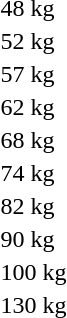<table>
<tr>
<td>48 kg</td>
<td></td>
<td></td>
<td></td>
</tr>
<tr>
<td>52 kg</td>
<td></td>
<td></td>
<td></td>
</tr>
<tr>
<td>57 kg</td>
<td></td>
<td></td>
<td></td>
</tr>
<tr>
<td>62 kg</td>
<td></td>
<td></td>
<td></td>
</tr>
<tr>
<td>68 kg</td>
<td></td>
<td></td>
<td></td>
</tr>
<tr>
<td>74 kg</td>
<td></td>
<td></td>
<td></td>
</tr>
<tr>
<td>82 kg</td>
<td></td>
<td></td>
<td></td>
</tr>
<tr>
<td>90 kg</td>
<td></td>
<td></td>
<td></td>
</tr>
<tr>
<td>100 kg</td>
<td></td>
<td></td>
<td></td>
</tr>
<tr>
<td>130 kg</td>
<td></td>
<td></td>
<td></td>
</tr>
</table>
